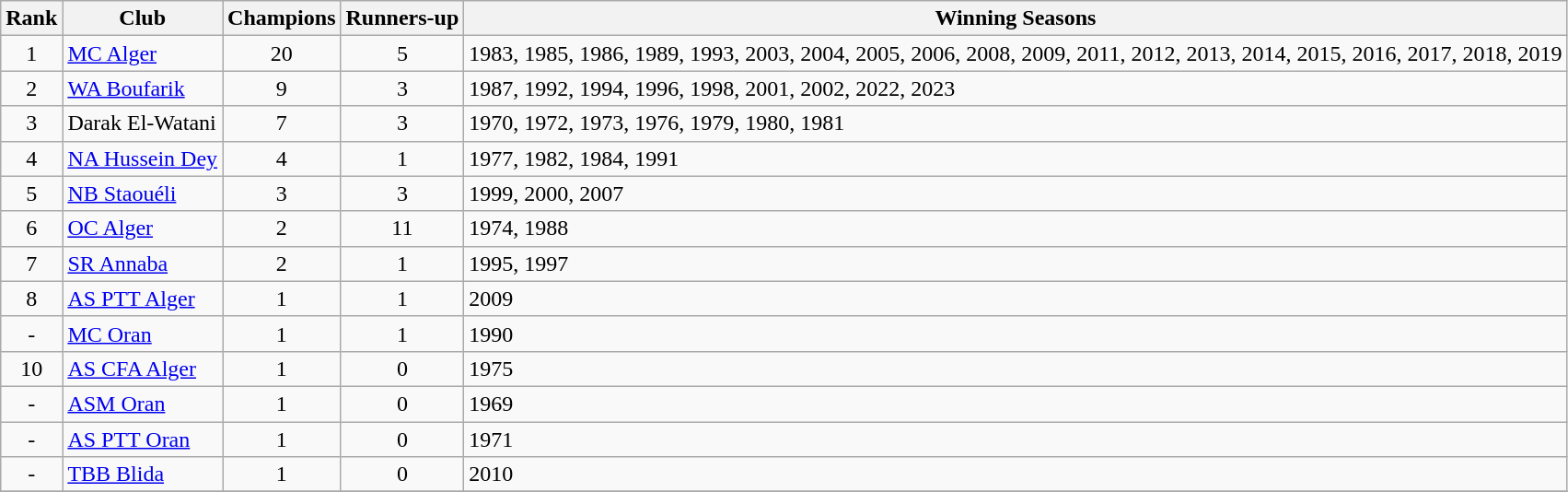<table class="wikitable" style="text-align:center;">
<tr>
<th>Rank</th>
<th>Club</th>
<th>Champions</th>
<th>Runners-up</th>
<th>Winning Seasons</th>
</tr>
<tr>
<td>1</td>
<td style="text-align:left;"><a href='#'>MC Alger</a></td>
<td>20</td>
<td>5</td>
<td style="text-align:left;">1983, 1985, 1986, 1989, 1993, 2003, 2004, 2005, 2006, 2008, 2009, 2011, 2012, 2013, 2014, 2015, 2016, 2017, 2018, 2019</td>
</tr>
<tr>
<td>2</td>
<td style="text-align:left;"><a href='#'>WA Boufarik</a></td>
<td>9</td>
<td>3</td>
<td style="text-align:left;">1987, 1992, 1994, 1996, 1998, 2001, 2002, 2022, 2023</td>
</tr>
<tr>
<td>3</td>
<td style="text-align:left;">Darak El-Watani</td>
<td>7</td>
<td>3</td>
<td style="text-align:left;">1970, 1972, 1973, 1976, 1979, 1980, 1981</td>
</tr>
<tr>
<td>4</td>
<td style="text-align:left;"><a href='#'>NA Hussein Dey</a></td>
<td>4</td>
<td>1</td>
<td style="text-align:left;">1977, 1982, 1984, 1991</td>
</tr>
<tr>
<td>5</td>
<td style="text-align:left;"><a href='#'>NB Staouéli</a></td>
<td>3</td>
<td>3</td>
<td style="text-align:left;">1999, 2000, 2007</td>
</tr>
<tr>
<td>6</td>
<td style="text-align:left;"><a href='#'>OC Alger</a></td>
<td>2</td>
<td>11</td>
<td style="text-align:left;">1974, 1988</td>
</tr>
<tr>
<td>7</td>
<td style="text-align:left;"><a href='#'>SR Annaba</a></td>
<td>2</td>
<td>1</td>
<td style="text-align:left;">1995, 1997</td>
</tr>
<tr>
<td>8</td>
<td style="text-align:left;"><a href='#'>AS PTT Alger</a></td>
<td>1</td>
<td>1</td>
<td style="text-align:left;">2009</td>
</tr>
<tr>
<td>-</td>
<td style="text-align:left;"><a href='#'>MC Oran</a></td>
<td>1</td>
<td>1</td>
<td style="text-align:left;">1990</td>
</tr>
<tr>
<td>10</td>
<td style="text-align:left;"><a href='#'>AS CFA Alger</a></td>
<td>1</td>
<td>0</td>
<td style="text-align:left;">1975</td>
</tr>
<tr>
<td>-</td>
<td style="text-align:left;"><a href='#'>ASM Oran</a></td>
<td>1</td>
<td>0</td>
<td style="text-align:left;">1969</td>
</tr>
<tr>
<td>-</td>
<td style="text-align:left;"><a href='#'>AS PTT Oran</a></td>
<td>1</td>
<td>0</td>
<td style="text-align:left;">1971</td>
</tr>
<tr>
<td>-</td>
<td style="text-align:left;"><a href='#'>TBB Blida</a></td>
<td>1</td>
<td>0</td>
<td style="text-align:left;">2010</td>
</tr>
<tr>
</tr>
</table>
